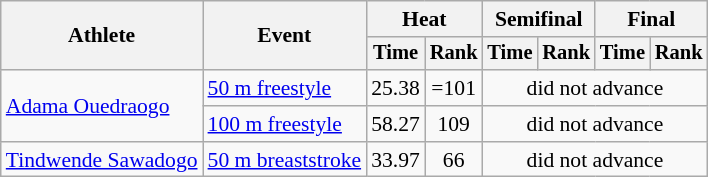<table class="wikitable" style="text-align:center; font-size:90%">
<tr>
<th rowspan="2">Athlete</th>
<th rowspan="2">Event</th>
<th colspan="2">Heat</th>
<th colspan="2">Semifinal</th>
<th colspan="2">Final</th>
</tr>
<tr style="font-size:95%">
<th>Time</th>
<th>Rank</th>
<th>Time</th>
<th>Rank</th>
<th>Time</th>
<th>Rank</th>
</tr>
<tr>
<td align=left rowspan=2><a href='#'>Adama Ouedraogo</a></td>
<td align=left><a href='#'>50 m freestyle</a></td>
<td>25.38</td>
<td>=101</td>
<td colspan=4>did not advance</td>
</tr>
<tr>
<td align=left><a href='#'>100 m freestyle</a></td>
<td>58.27</td>
<td>109</td>
<td colspan=4>did not advance</td>
</tr>
<tr>
<td align=left><a href='#'>Tindwende Sawadogo</a></td>
<td align=left><a href='#'>50 m breaststroke</a></td>
<td>33.97</td>
<td>66</td>
<td colspan=4>did not advance</td>
</tr>
</table>
